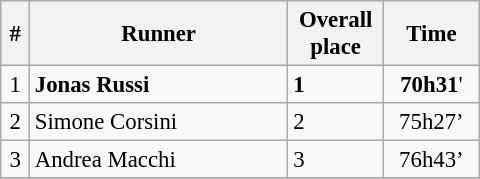<table class="wikitable" style="font-size:95%;width:320px;">
<tr>
<th width=6%>#</th>
<th width=54%>Runner</th>
<th width=20%>Overall place</th>
<th width=20%>Time</th>
</tr>
<tr>
<td align=center>1</td>
<td> <strong>Jonas Russi</strong></td>
<td><strong>1</strong></td>
<td align="center"><strong>70h31</strong>'</td>
</tr>
<tr>
<td align=center>2</td>
<td> Simone Corsini</td>
<td>2</td>
<td align=center>75h27’</td>
</tr>
<tr>
<td align=center>3</td>
<td> Andrea Macchi</td>
<td>3</td>
<td align=center>76h43’</td>
</tr>
<tr>
</tr>
</table>
